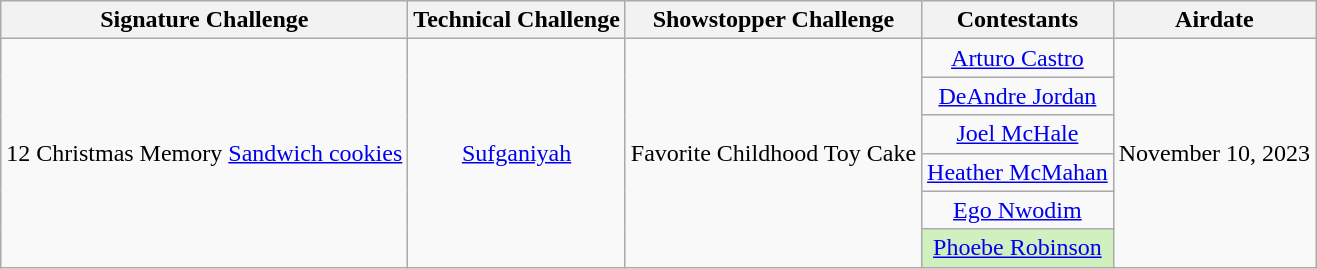<table class="wikitable" style="text-align:center;">
<tr>
<th scope="col">Signature Challenge</th>
<th scope="col">Technical Challenge</th>
<th scope="col">Showstopper Challenge</th>
<th scope="col">Contestants</th>
<th scope="col">Airdate</th>
</tr>
<tr>
<td rowspan=6>12 Christmas Memory <a href='#'>Sandwich cookies</a></td>
<td rowspan=6><a href='#'>Sufganiyah</a></td>
<td rowspan=6>Favorite Childhood Toy Cake</td>
<td><a href='#'> Arturo Castro</a></td>
<td rowspan=6>November 10, 2023</td>
</tr>
<tr>
<td><a href='#'>DeAndre Jordan</a></td>
</tr>
<tr>
<td><a href='#'>Joel McHale</a></td>
</tr>
<tr>
<td><a href='#'>Heather McMahan</a></td>
</tr>
<tr>
<td><a href='#'>Ego Nwodim</a></td>
</tr>
<tr>
<td style="background:#d0f0c0"><a href='#'>Phoebe Robinson</a></td>
</tr>
</table>
